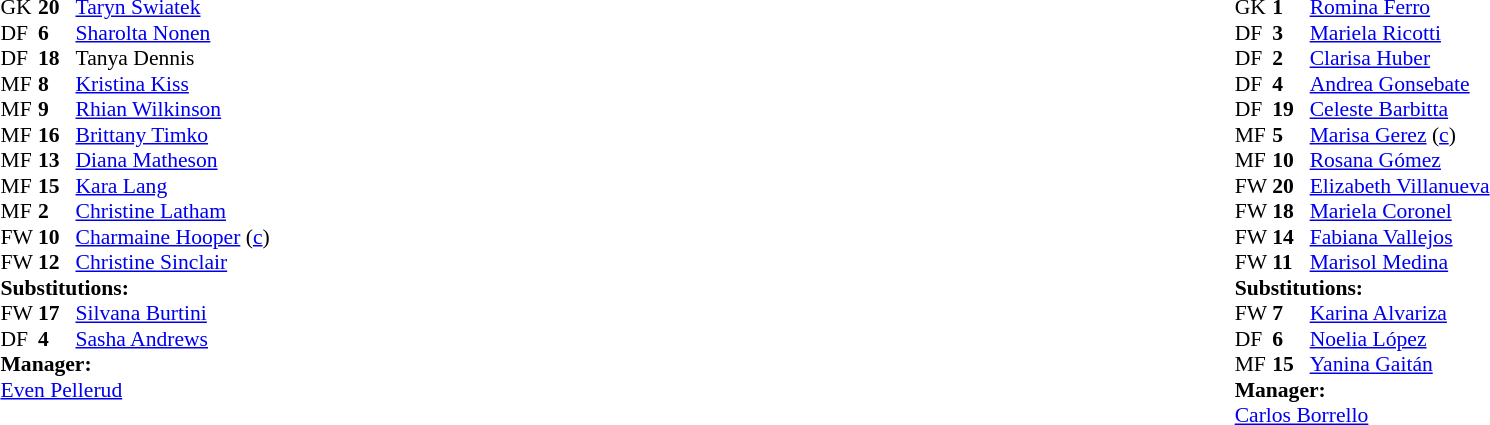<table width="100%">
<tr>
<td valign="top" width="40%"><br><table style="font-size:90%" cellspacing="0" cellpadding="0">
<tr>
<th width=25></th>
<th width=25></th>
</tr>
<tr>
<td>GK</td>
<td><strong>20</strong></td>
<td><a href='#'>Taryn Swiatek</a></td>
</tr>
<tr>
<td>DF</td>
<td><strong>6</strong></td>
<td><a href='#'>Sharolta Nonen</a></td>
</tr>
<tr>
<td>DF</td>
<td><strong>18</strong></td>
<td>Tanya Dennis</td>
</tr>
<tr>
<td>MF</td>
<td><strong>8</strong></td>
<td><a href='#'>Kristina Kiss</a></td>
</tr>
<tr>
<td>MF</td>
<td><strong>9</strong></td>
<td><a href='#'>Rhian Wilkinson</a></td>
<td> </td>
<td></td>
</tr>
<tr>
<td>MF</td>
<td><strong>16</strong></td>
<td><a href='#'>Brittany Timko</a></td>
</tr>
<tr>
<td>MF</td>
<td><strong>13</strong></td>
<td><a href='#'>Diana Matheson</a></td>
<td></td>
</tr>
<tr>
<td>MF</td>
<td><strong>15</strong></td>
<td><a href='#'>Kara Lang</a></td>
</tr>
<tr>
<td>MF</td>
<td><strong>2</strong></td>
<td><a href='#'>Christine Latham</a></td>
<td></td>
<td></td>
</tr>
<tr>
<td>FW</td>
<td><strong>10</strong></td>
<td><a href='#'>Charmaine Hooper</a> (<a href='#'>c</a>)</td>
</tr>
<tr>
<td>FW</td>
<td><strong>12</strong></td>
<td><a href='#'>Christine Sinclair</a></td>
</tr>
<tr>
<td colspan=3><strong>Substitutions:</strong></td>
</tr>
<tr>
<td>FW</td>
<td><strong>17</strong></td>
<td><a href='#'>Silvana Burtini</a></td>
<td></td>
<td></td>
</tr>
<tr>
<td>DF</td>
<td><strong>4</strong></td>
<td><a href='#'>Sasha Andrews</a></td>
<td> </td>
<td></td>
</tr>
<tr>
<td colspan=3><strong>Manager:</strong></td>
</tr>
<tr>
<td colspan=4> <a href='#'>Even Pellerud</a></td>
</tr>
</table>
</td>
<td valign="top" width="50%"><br><table style="font-size: 90%" cellspacing="0" cellpadding="0" align="center">
<tr>
<th width=25></th>
<th width=25></th>
</tr>
<tr>
<td>GK</td>
<td><strong>1</strong></td>
<td><a href='#'>Romina Ferro</a></td>
</tr>
<tr>
<td>DF</td>
<td><strong>3</strong></td>
<td><a href='#'>Mariela Ricotti</a></td>
<td> </td>
<td></td>
</tr>
<tr>
<td>DF</td>
<td><strong>2</strong></td>
<td><a href='#'>Clarisa Huber</a></td>
</tr>
<tr>
<td>DF</td>
<td><strong>4</strong></td>
<td><a href='#'>Andrea Gonsebate</a></td>
</tr>
<tr>
<td>DF</td>
<td><strong>19</strong></td>
<td><a href='#'>Celeste Barbitta</a></td>
</tr>
<tr>
<td>MF</td>
<td><strong>5</strong></td>
<td><a href='#'>Marisa Gerez</a> (<a href='#'>c</a>)</td>
</tr>
<tr>
<td>MF</td>
<td><strong>10</strong></td>
<td><a href='#'>Rosana Gómez</a></td>
</tr>
<tr>
<td>FW</td>
<td><strong>20</strong></td>
<td><a href='#'>Elizabeth Villanueva</a></td>
<td></td>
<td></td>
</tr>
<tr>
<td>FW</td>
<td><strong>18</strong></td>
<td><a href='#'>Mariela Coronel</a></td>
<td></td>
<td></td>
</tr>
<tr>
<td>FW</td>
<td><strong>14</strong></td>
<td><a href='#'>Fabiana Vallejos</a></td>
</tr>
<tr>
<td>FW</td>
<td><strong>11</strong></td>
<td><a href='#'>Marisol Medina</a></td>
</tr>
<tr>
<td colspan=3><strong>Substitutions:</strong></td>
</tr>
<tr>
<td>FW</td>
<td><strong>7</strong></td>
<td><a href='#'>Karina Alvariza</a></td>
<td></td>
<td></td>
</tr>
<tr>
<td>DF</td>
<td><strong>6</strong></td>
<td><a href='#'>Noelia López</a></td>
<td></td>
<td></td>
</tr>
<tr>
<td>MF</td>
<td><strong>15</strong></td>
<td><a href='#'>Yanina Gaitán</a></td>
<td></td>
<td></td>
</tr>
<tr>
<td colspan=3><strong>Manager:</strong></td>
</tr>
<tr>
<td colspan=4><a href='#'>Carlos Borrello</a></td>
</tr>
</table>
</td>
</tr>
</table>
